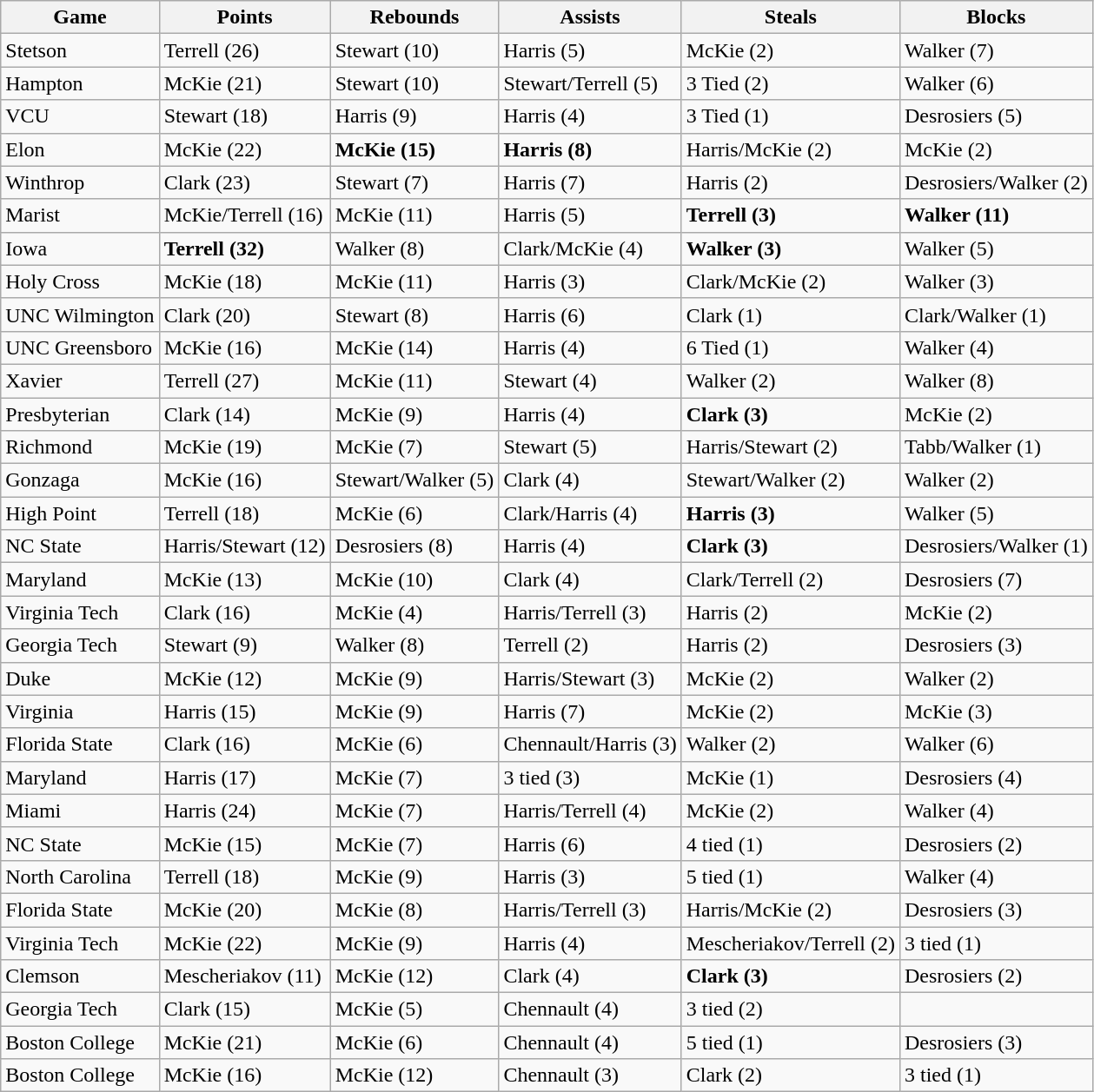<table class="wikitable">
<tr>
<th>Game</th>
<th>Points</th>
<th>Rebounds</th>
<th>Assists</th>
<th>Steals</th>
<th>Blocks</th>
</tr>
<tr>
<td>Stetson</td>
<td>Terrell (26)</td>
<td>Stewart (10)</td>
<td>Harris (5)</td>
<td>McKie (2)</td>
<td>Walker (7)</td>
</tr>
<tr>
<td>Hampton</td>
<td>McKie (21)</td>
<td>Stewart (10)</td>
<td>Stewart/Terrell (5)</td>
<td>3 Tied (2)</td>
<td>Walker (6)</td>
</tr>
<tr>
<td>VCU</td>
<td>Stewart (18)</td>
<td>Harris (9)</td>
<td>Harris (4)</td>
<td>3 Tied (1)</td>
<td>Desrosiers (5)</td>
</tr>
<tr>
<td>Elon</td>
<td>McKie (22)</td>
<td><strong>McKie (15)</strong></td>
<td><strong>Harris (8)</strong></td>
<td>Harris/McKie (2)</td>
<td>McKie (2)</td>
</tr>
<tr>
<td>Winthrop</td>
<td>Clark (23)</td>
<td>Stewart (7)</td>
<td>Harris (7)</td>
<td>Harris (2)</td>
<td>Desrosiers/Walker (2)</td>
</tr>
<tr>
<td>Marist</td>
<td>McKie/Terrell (16)</td>
<td>McKie (11)</td>
<td>Harris (5)</td>
<td><strong>Terrell (3)</strong></td>
<td><strong>Walker (11)</strong></td>
</tr>
<tr>
<td>Iowa</td>
<td><strong>Terrell (32)</strong></td>
<td>Walker (8)</td>
<td>Clark/McKie (4)</td>
<td><strong>Walker (3)</strong></td>
<td>Walker (5)</td>
</tr>
<tr>
<td>Holy Cross</td>
<td>McKie (18)</td>
<td>McKie (11)</td>
<td>Harris (3)</td>
<td>Clark/McKie (2)</td>
<td>Walker (3)</td>
</tr>
<tr>
<td>UNC Wilmington</td>
<td>Clark (20)</td>
<td>Stewart (8)</td>
<td>Harris (6)</td>
<td>Clark (1)</td>
<td>Clark/Walker (1)</td>
</tr>
<tr>
<td>UNC Greensboro</td>
<td>McKie (16)</td>
<td>McKie (14)</td>
<td>Harris (4)</td>
<td>6 Tied (1)</td>
<td>Walker (4)</td>
</tr>
<tr>
<td>Xavier</td>
<td>Terrell (27)</td>
<td>McKie (11)</td>
<td>Stewart (4)</td>
<td>Walker (2)</td>
<td>Walker (8)</td>
</tr>
<tr>
<td>Presbyterian</td>
<td>Clark (14)</td>
<td>McKie (9)</td>
<td>Harris (4)</td>
<td><strong>Clark (3)</strong></td>
<td>McKie (2)</td>
</tr>
<tr>
<td>Richmond</td>
<td>McKie (19)</td>
<td>McKie (7)</td>
<td>Stewart (5)</td>
<td>Harris/Stewart (2)</td>
<td>Tabb/Walker (1)</td>
</tr>
<tr>
<td>Gonzaga</td>
<td>McKie (16)</td>
<td>Stewart/Walker (5)</td>
<td>Clark (4)</td>
<td>Stewart/Walker (2)</td>
<td>Walker (2)</td>
</tr>
<tr>
<td>High Point</td>
<td>Terrell (18)</td>
<td>McKie (6)</td>
<td>Clark/Harris (4)</td>
<td><strong>Harris (3)</strong></td>
<td>Walker (5)</td>
</tr>
<tr>
<td>NC State</td>
<td>Harris/Stewart (12)</td>
<td>Desrosiers (8)</td>
<td>Harris (4)</td>
<td><strong>Clark (3)</strong></td>
<td>Desrosiers/Walker (1)</td>
</tr>
<tr>
<td>Maryland</td>
<td>McKie (13)</td>
<td>McKie (10)</td>
<td>Clark (4)</td>
<td>Clark/Terrell (2)</td>
<td>Desrosiers (7)</td>
</tr>
<tr>
<td>Virginia Tech</td>
<td>Clark (16)</td>
<td>McKie (4)</td>
<td>Harris/Terrell (3)</td>
<td>Harris (2)</td>
<td>McKie (2)</td>
</tr>
<tr>
<td>Georgia Tech</td>
<td>Stewart (9)</td>
<td>Walker (8)</td>
<td>Terrell (2)</td>
<td>Harris (2)</td>
<td>Desrosiers (3)</td>
</tr>
<tr>
<td>Duke</td>
<td>McKie (12)</td>
<td>McKie (9)</td>
<td>Harris/Stewart (3)</td>
<td>McKie (2)</td>
<td>Walker (2)</td>
</tr>
<tr>
<td>Virginia</td>
<td>Harris (15)</td>
<td>McKie (9)</td>
<td>Harris (7)</td>
<td>McKie (2)</td>
<td>McKie (3)</td>
</tr>
<tr>
<td>Florida State</td>
<td>Clark (16)</td>
<td>McKie (6)</td>
<td>Chennault/Harris (3)</td>
<td>Walker (2)</td>
<td>Walker (6)</td>
</tr>
<tr>
<td>Maryland</td>
<td>Harris (17)</td>
<td>McKie (7)</td>
<td>3 tied (3)</td>
<td>McKie (1)</td>
<td>Desrosiers (4)</td>
</tr>
<tr>
<td>Miami</td>
<td>Harris (24)</td>
<td>McKie (7)</td>
<td>Harris/Terrell (4)</td>
<td>McKie (2)</td>
<td>Walker (4)</td>
</tr>
<tr>
<td>NC State</td>
<td>McKie (15)</td>
<td>McKie (7)</td>
<td>Harris (6)</td>
<td>4 tied (1)</td>
<td>Desrosiers (2)</td>
</tr>
<tr>
<td>North Carolina</td>
<td>Terrell (18)</td>
<td>McKie (9)</td>
<td>Harris (3)</td>
<td>5 tied (1)</td>
<td>Walker (4)</td>
</tr>
<tr>
<td>Florida State</td>
<td>McKie (20)</td>
<td>McKie (8)</td>
<td>Harris/Terrell (3)</td>
<td>Harris/McKie (2)</td>
<td>Desrosiers (3)</td>
</tr>
<tr>
<td>Virginia Tech</td>
<td>McKie (22)</td>
<td>McKie (9)</td>
<td>Harris (4)</td>
<td>Mescheriakov/Terrell (2)</td>
<td>3 tied (1)</td>
</tr>
<tr>
<td>Clemson</td>
<td>Mescheriakov (11)</td>
<td>McKie (12)</td>
<td>Clark (4)</td>
<td><strong>Clark (3)</strong></td>
<td>Desrosiers (2)</td>
</tr>
<tr>
<td>Georgia Tech</td>
<td>Clark (15)</td>
<td>McKie (5)</td>
<td>Chennault (4)</td>
<td>3 tied (2)</td>
<td></td>
</tr>
<tr>
<td>Boston College</td>
<td>McKie (21)</td>
<td>McKie (6)</td>
<td>Chennault (4)</td>
<td>5 tied (1)</td>
<td>Desrosiers (3)</td>
</tr>
<tr>
<td>Boston College</td>
<td>McKie (16)</td>
<td>McKie (12)</td>
<td>Chennault (3)</td>
<td>Clark (2)</td>
<td>3 tied (1)</td>
</tr>
</table>
